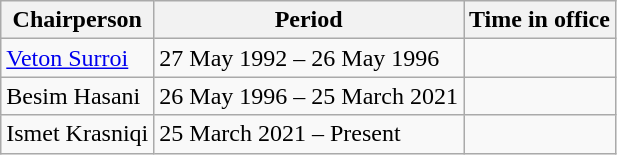<table class="wikitable">
<tr>
<th>Chairperson</th>
<th>Period</th>
<th>Time in office</th>
</tr>
<tr>
<td><a href='#'>Veton Surroi</a></td>
<td>27 May 1992 – 26 May 1996</td>
<td></td>
</tr>
<tr>
<td>Besim Hasani</td>
<td>26 May 1996 – 25 March 2021</td>
<td></td>
</tr>
<tr>
<td>Ismet Krasniqi</td>
<td>25 March 2021 – Present</td>
<td></td>
</tr>
</table>
